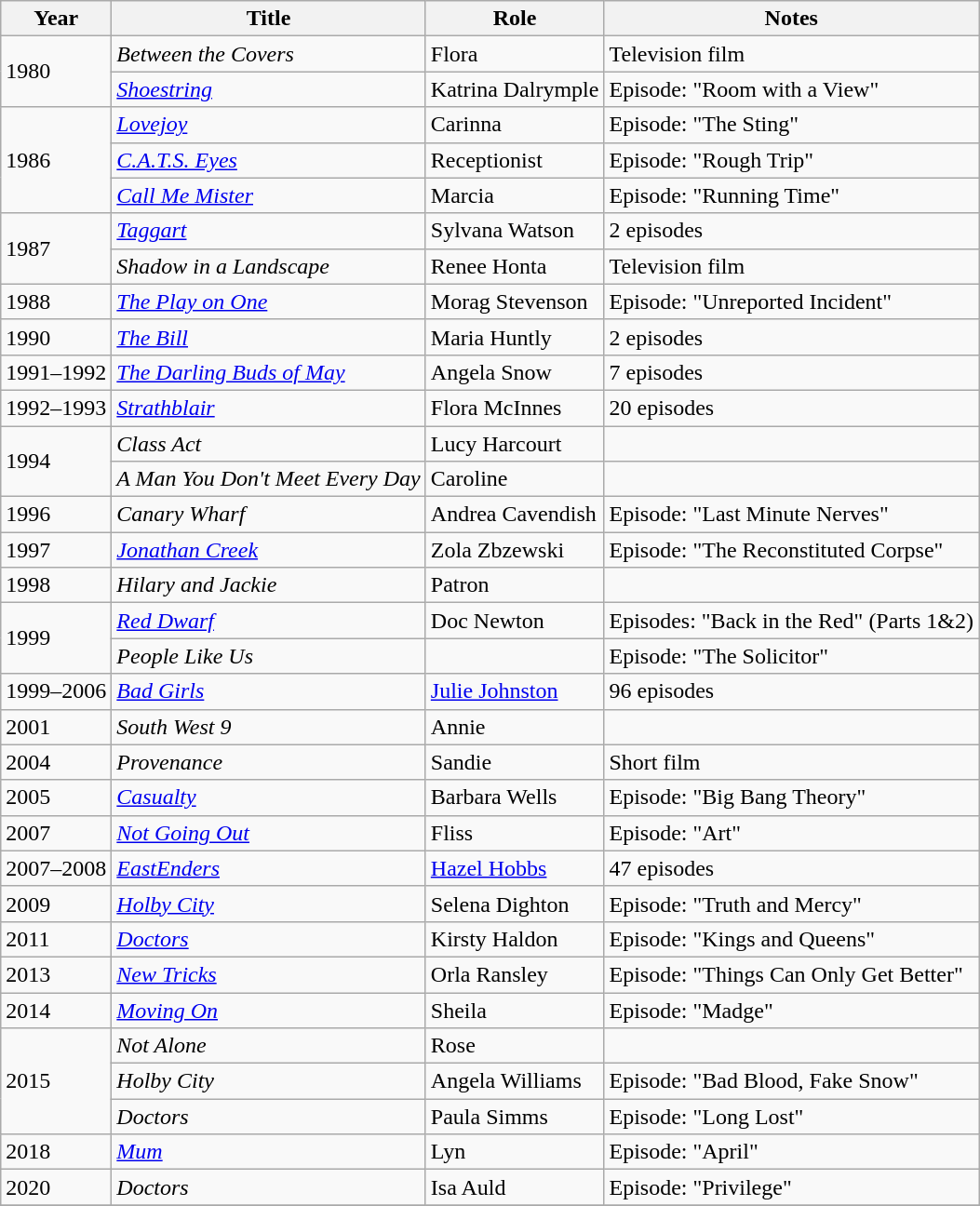<table class="wikitable">
<tr>
<th>Year</th>
<th>Title</th>
<th>Role</th>
<th>Notes</th>
</tr>
<tr>
<td rowspan="2">1980</td>
<td><em>Between the Covers</em></td>
<td>Flora</td>
<td>Television film</td>
</tr>
<tr>
<td><em><a href='#'>Shoestring</a></em></td>
<td>Katrina Dalrymple</td>
<td>Episode: "Room with a View"</td>
</tr>
<tr>
<td rowspan="3">1986</td>
<td><em><a href='#'>Lovejoy</a></em></td>
<td>Carinna</td>
<td>Episode: "The Sting"</td>
</tr>
<tr>
<td><em><a href='#'>C.A.T.S. Eyes</a></em></td>
<td>Receptionist</td>
<td>Episode: "Rough Trip"</td>
</tr>
<tr>
<td><em><a href='#'>Call Me Mister</a></em></td>
<td>Marcia</td>
<td>Episode: "Running Time"</td>
</tr>
<tr>
<td rowspan="2">1987</td>
<td><em><a href='#'>Taggart</a></em></td>
<td>Sylvana Watson</td>
<td>2 episodes</td>
</tr>
<tr>
<td><em>Shadow in a Landscape</em></td>
<td>Renee Honta</td>
<td>Television film</td>
</tr>
<tr>
<td>1988</td>
<td><em><a href='#'>The Play on One</a></em></td>
<td>Morag Stevenson</td>
<td>Episode: "Unreported Incident"</td>
</tr>
<tr>
<td>1990</td>
<td><em><a href='#'>The Bill</a></em></td>
<td>Maria Huntly</td>
<td>2 episodes</td>
</tr>
<tr>
<td>1991–1992</td>
<td><em><a href='#'>The Darling Buds of May</a></em></td>
<td>Angela Snow</td>
<td>7 episodes</td>
</tr>
<tr>
<td>1992–1993</td>
<td><em><a href='#'>Strathblair</a></em></td>
<td>Flora McInnes</td>
<td>20 episodes</td>
</tr>
<tr>
<td rowspan="2">1994</td>
<td><em>Class Act</em></td>
<td>Lucy Harcourt</td>
<td></td>
</tr>
<tr>
<td><em>A Man You Don't Meet Every Day</em></td>
<td>Caroline</td>
<td></td>
</tr>
<tr>
<td>1996</td>
<td><em>Canary Wharf</em></td>
<td>Andrea Cavendish</td>
<td>Episode: "Last Minute Nerves"</td>
</tr>
<tr>
<td>1997</td>
<td><em><a href='#'>Jonathan Creek</a></em></td>
<td>Zola Zbzewski</td>
<td>Episode: "The Reconstituted Corpse"</td>
</tr>
<tr>
<td>1998</td>
<td><em>Hilary and Jackie</em></td>
<td>Patron</td>
<td></td>
</tr>
<tr>
<td rowspan="2">1999</td>
<td><em><a href='#'>Red Dwarf</a></em></td>
<td>Doc Newton</td>
<td>Episodes: "Back in the Red" (Parts 1&2)</td>
</tr>
<tr>
<td><em>People Like Us</em></td>
<td></td>
<td>Episode: "The Solicitor"</td>
</tr>
<tr>
<td>1999–2006</td>
<td><em><a href='#'>Bad Girls</a></em></td>
<td><a href='#'>Julie Johnston</a></td>
<td>96 episodes</td>
</tr>
<tr>
<td>2001</td>
<td><em>South West 9</em></td>
<td>Annie</td>
<td></td>
</tr>
<tr>
<td>2004</td>
<td><em>Provenance</em></td>
<td>Sandie</td>
<td>Short film</td>
</tr>
<tr>
<td>2005</td>
<td><em><a href='#'>Casualty</a></em></td>
<td>Barbara Wells</td>
<td>Episode: "Big Bang Theory"</td>
</tr>
<tr>
<td>2007</td>
<td><em><a href='#'>Not Going Out</a></em></td>
<td>Fliss</td>
<td>Episode: "Art"</td>
</tr>
<tr>
<td>2007–2008</td>
<td><em><a href='#'>EastEnders</a></em></td>
<td><a href='#'>Hazel Hobbs</a></td>
<td>47 episodes</td>
</tr>
<tr>
<td>2009</td>
<td><em><a href='#'>Holby City</a></em></td>
<td>Selena Dighton</td>
<td>Episode: "Truth and Mercy"</td>
</tr>
<tr>
<td>2011</td>
<td><em><a href='#'>Doctors</a></em></td>
<td>Kirsty Haldon</td>
<td>Episode: "Kings and Queens"</td>
</tr>
<tr>
<td>2013</td>
<td><em><a href='#'>New Tricks</a></em></td>
<td>Orla Ransley</td>
<td>Episode: "Things Can Only Get Better"</td>
</tr>
<tr>
<td>2014</td>
<td><em><a href='#'>Moving On</a></em></td>
<td>Sheila</td>
<td>Episode: "Madge"</td>
</tr>
<tr>
<td rowspan="3">2015</td>
<td><em>Not Alone</em></td>
<td>Rose</td>
<td></td>
</tr>
<tr>
<td><em>Holby City</em></td>
<td>Angela Williams</td>
<td>Episode: "Bad Blood, Fake Snow"</td>
</tr>
<tr>
<td><em>Doctors</em></td>
<td>Paula Simms</td>
<td>Episode: "Long Lost"</td>
</tr>
<tr>
<td>2018</td>
<td><em><a href='#'>Mum</a></em></td>
<td>Lyn</td>
<td>Episode: "April"</td>
</tr>
<tr>
<td>2020</td>
<td><em>Doctors</em></td>
<td>Isa Auld</td>
<td>Episode: "Privilege"</td>
</tr>
<tr>
</tr>
</table>
